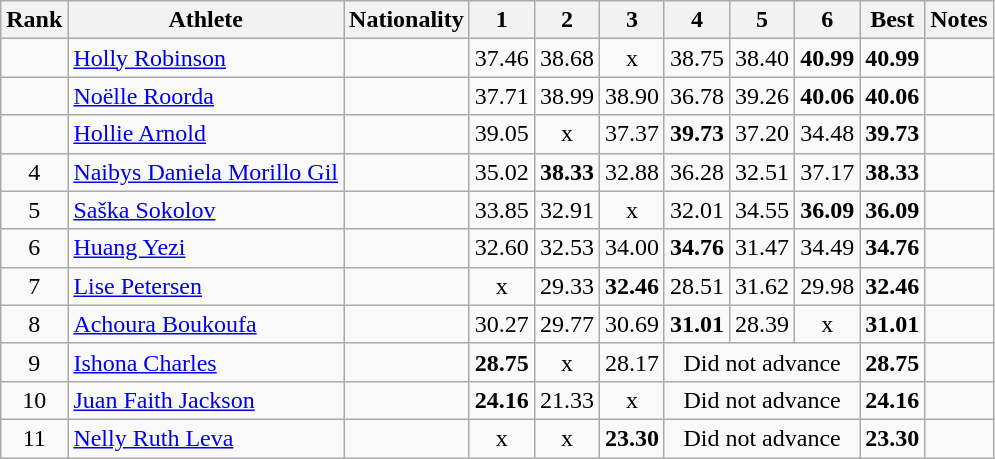<table class="wikitable sortable" style="text-align:center">
<tr>
<th>Rank</th>
<th>Athlete</th>
<th>Nationality</th>
<th>1</th>
<th>2</th>
<th>3</th>
<th>4</th>
<th>5</th>
<th>6</th>
<th>Best</th>
<th>Notes</th>
</tr>
<tr>
<td></td>
<td align="left"><a href='#'>Holly Robinson</a></td>
<td align="left"></td>
<td>37.46</td>
<td>38.68</td>
<td>x</td>
<td>38.75</td>
<td>38.40</td>
<td><strong>40.99</strong></td>
<td><strong>40.99</strong></td>
<td></td>
</tr>
<tr>
<td></td>
<td align="left"><a href='#'>Noëlle Roorda</a></td>
<td align="left"></td>
<td>37.71</td>
<td>38.99</td>
<td>38.90</td>
<td>36.78</td>
<td>39.26</td>
<td><strong>40.06</strong></td>
<td><strong>40.06</strong></td>
<td></td>
</tr>
<tr>
<td></td>
<td align="left"><a href='#'>Hollie Arnold</a></td>
<td align="left"></td>
<td>39.05</td>
<td>x</td>
<td>37.37</td>
<td><strong>39.73</strong></td>
<td>37.20</td>
<td>34.48</td>
<td><strong>39.73</strong></td>
<td></td>
</tr>
<tr>
<td>4</td>
<td align="left"><a href='#'>Naibys Daniela Morillo Gil</a></td>
<td align="left"></td>
<td>35.02</td>
<td><strong>38.33</strong></td>
<td>32.88</td>
<td>36.28</td>
<td>32.51</td>
<td>37.17</td>
<td><strong>38.33</strong></td>
<td></td>
</tr>
<tr>
<td>5</td>
<td align="left"><a href='#'>Saška Sokolov</a></td>
<td align="left"></td>
<td>33.85</td>
<td>32.91</td>
<td>x</td>
<td>32.01</td>
<td>34.55</td>
<td><strong>36.09</strong></td>
<td><strong>36.09</strong></td>
<td></td>
</tr>
<tr>
<td>6</td>
<td align="left"><a href='#'>Huang Yezi</a></td>
<td align="left"></td>
<td>32.60</td>
<td>32.53</td>
<td>34.00</td>
<td><strong>34.76</strong></td>
<td>31.47</td>
<td>34.49</td>
<td><strong>34.76</strong></td>
<td></td>
</tr>
<tr>
<td>7</td>
<td align="left"><a href='#'>Lise Petersen</a></td>
<td align="left"></td>
<td>x</td>
<td>29.33</td>
<td><strong>32.46</strong></td>
<td>28.51</td>
<td>31.62</td>
<td>29.98</td>
<td><strong>32.46</strong></td>
<td></td>
</tr>
<tr>
<td>8</td>
<td align="left"><a href='#'>Achoura Boukoufa</a></td>
<td align="left"></td>
<td>30.27</td>
<td>29.77</td>
<td>30.69</td>
<td><strong>31.01</strong></td>
<td>28.39</td>
<td>x</td>
<td><strong>31.01</strong></td>
<td></td>
</tr>
<tr>
<td>9</td>
<td align="left"><a href='#'>Ishona Charles</a></td>
<td align="left"></td>
<td><strong>28.75</strong></td>
<td>x</td>
<td>28.17</td>
<td colspan="3">Did not advance</td>
<td><strong>28.75</strong></td>
<td></td>
</tr>
<tr>
<td>10</td>
<td align="left"><a href='#'>Juan Faith Jackson</a></td>
<td align="left"></td>
<td><strong>24.16</strong></td>
<td>21.33</td>
<td>x</td>
<td colspan="3">Did not advance</td>
<td><strong>24.16</strong></td>
<td></td>
</tr>
<tr>
<td>11</td>
<td align="left"><a href='#'>Nelly Ruth Leva</a></td>
<td align="left"></td>
<td>x</td>
<td>x</td>
<td><strong>23.30</strong></td>
<td colspan="3">Did not advance</td>
<td><strong>23.30</strong></td>
<td></td>
</tr>
</table>
